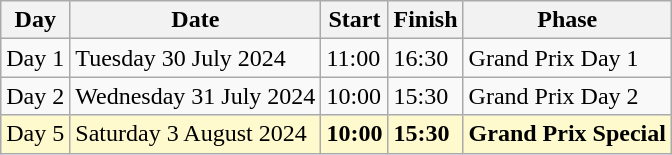<table class=wikitable>
<tr>
<th>Day</th>
<th>Date</th>
<th>Start</th>
<th>Finish</th>
<th>Phase</th>
</tr>
<tr>
<td>Day 1</td>
<td>Tuesday 30 July 2024</td>
<td>11:00</td>
<td>16:30</td>
<td>Grand Prix Day 1</td>
</tr>
<tr>
<td>Day 2</td>
<td>Wednesday 31 July 2024</td>
<td>10:00</td>
<td>15:30</td>
<td>Grand Prix Day 2</td>
</tr>
<tr style=background:lemonchiffon>
<td>Day 5</td>
<td>Saturday 3 August 2024</td>
<td><strong>10:00</strong></td>
<td><strong>15:30</strong></td>
<td><strong>Grand Prix Special</strong></td>
</tr>
</table>
